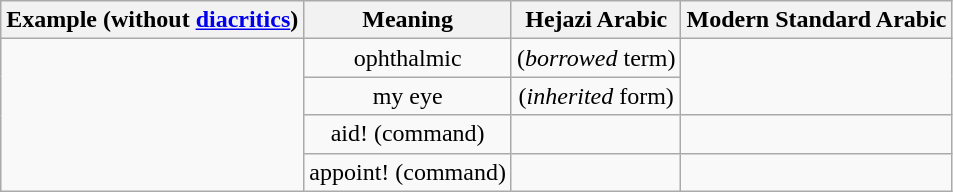<table class="wikitable" style="text-align:center">
<tr>
<th>Example (without <a href='#'>diacritics</a>)</th>
<th>Meaning</th>
<th>Hejazi Arabic</th>
<th>Modern Standard Arabic</th>
</tr>
<tr>
<td rowspan="4"></td>
<td>ophthalmic</td>
<td> (<em>borrowed</em> term)</td>
<td rowspan="2"></td>
</tr>
<tr>
<td>my eye</td>
<td> (<em>inherited</em> form)</td>
</tr>
<tr>
<td>aid! (command)</td>
<td></td>
<td></td>
</tr>
<tr>
<td>appoint! (command)</td>
<td></td>
<td></td>
</tr>
</table>
